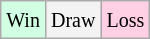<table class="wikitable">
<tr>
<td style="background:#d0ffe3;"><small>Win</small></td>
<td style="background:#f3f3f3;"><small>Draw</small></td>
<td style="background:#ffd0e3;"><small>Loss</small></td>
</tr>
</table>
